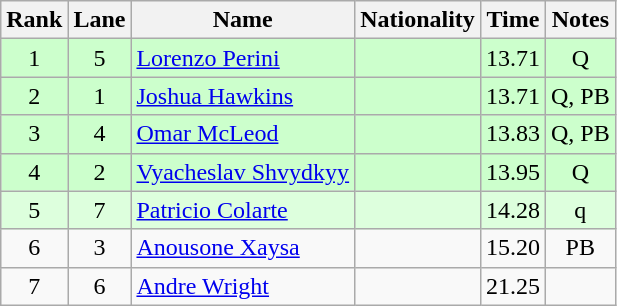<table class="wikitable sortable" style="text-align:center">
<tr>
<th>Rank</th>
<th>Lane</th>
<th>Name</th>
<th>Nationality</th>
<th>Time</th>
<th>Notes</th>
</tr>
<tr bgcolor=ccffcc>
<td>1</td>
<td>5</td>
<td align=left><a href='#'>Lorenzo Perini</a></td>
<td align=left></td>
<td>13.71</td>
<td>Q</td>
</tr>
<tr bgcolor=ccffcc>
<td>2</td>
<td>1</td>
<td align=left><a href='#'>Joshua Hawkins</a></td>
<td align=left></td>
<td>13.71</td>
<td>Q, PB</td>
</tr>
<tr bgcolor=ccffcc>
<td>3</td>
<td>4</td>
<td align=left><a href='#'>Omar McLeod</a></td>
<td align=left></td>
<td>13.83</td>
<td>Q, PB</td>
</tr>
<tr bgcolor=ccffcc>
<td>4</td>
<td>2</td>
<td align=left><a href='#'>Vyacheslav Shvydkyy</a></td>
<td align=left></td>
<td>13.95</td>
<td>Q</td>
</tr>
<tr bgcolor=ddffdd>
<td>5</td>
<td>7</td>
<td align=left><a href='#'>Patricio Colarte</a></td>
<td align=left></td>
<td>14.28</td>
<td>q</td>
</tr>
<tr>
<td>6</td>
<td>3</td>
<td align=left><a href='#'>Anousone Xaysa</a></td>
<td align=left></td>
<td>15.20</td>
<td>PB</td>
</tr>
<tr>
<td>7</td>
<td>6</td>
<td align=left><a href='#'>Andre Wright</a></td>
<td align=left></td>
<td>21.25</td>
<td></td>
</tr>
</table>
